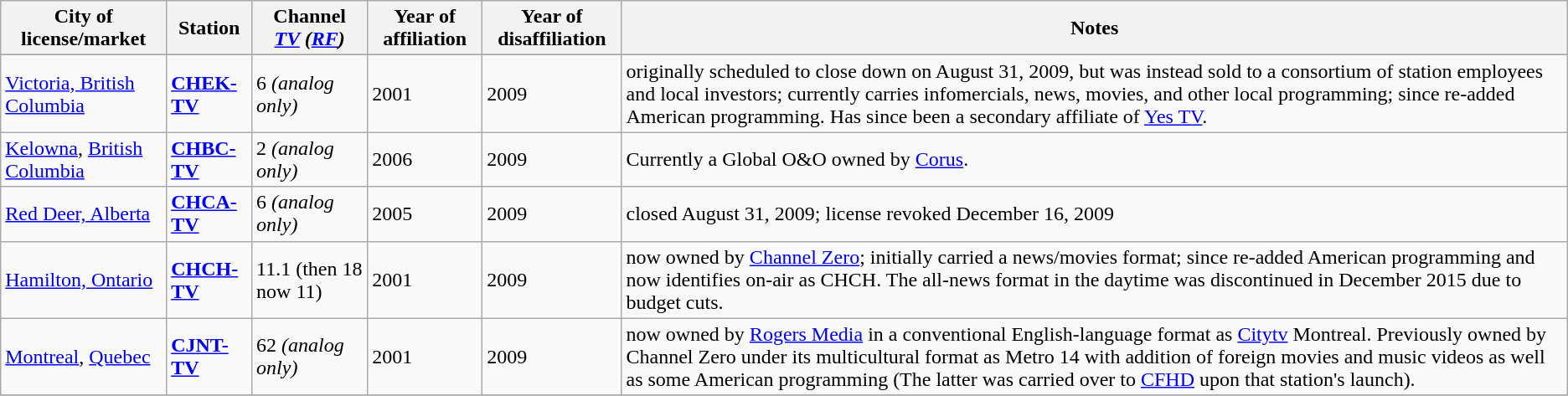<table class="wikitable">
<tr>
<th>City of license/market</th>
<th>Station</th>
<th>Channel<br><em><a href='#'>TV</a> (<a href='#'>RF</a>)</em></th>
<th>Year of affiliation</th>
<th>Year of disaffiliation</th>
<th>Notes</th>
</tr>
<tr style="vertical-align: top; text-align: left;">
</tr>
<tr>
<td><a href='#'>Victoria, British Columbia</a></td>
<td><strong><a href='#'>CHEK-TV</a></strong></td>
<td>6 <em>(analog only)</em></td>
<td>2001</td>
<td>2009</td>
<td>originally scheduled to close down on August 31, 2009, but was instead sold to a consortium of station employees and local investors; currently carries infomercials, news, movies, and other local programming; since re-added American programming. Has since been a secondary affiliate of <a href='#'>Yes TV</a>.</td>
</tr>
<tr>
<td><a href='#'>Kelowna</a>, <a href='#'>British Columbia</a></td>
<td><strong><a href='#'>CHBC-TV</a></strong></td>
<td>2 <em>(analog only)</em></td>
<td>2006</td>
<td>2009</td>
<td>Currently a Global O&O owned by <a href='#'>Corus</a>.</td>
</tr>
<tr>
<td><a href='#'>Red Deer, Alberta</a></td>
<td><strong><a href='#'>CHCA-TV</a></strong></td>
<td>6 <em>(analog only)</em></td>
<td>2005</td>
<td>2009</td>
<td>closed August 31, 2009; license revoked December 16, 2009</td>
</tr>
<tr>
<td><a href='#'>Hamilton, Ontario</a></td>
<td><strong><a href='#'>CHCH-TV</a></strong></td>
<td>11.1 (then 18 now 11)</td>
<td>2001</td>
<td>2009</td>
<td>now owned by <a href='#'>Channel Zero</a>; initially carried a news/movies format; since re-added American programming and now identifies on-air as CHCH. The all-news format in the daytime was discontinued in December 2015 due to budget cuts.</td>
</tr>
<tr>
<td><a href='#'>Montreal</a>, <a href='#'>Quebec</a></td>
<td><strong><a href='#'>CJNT-TV</a></strong></td>
<td>62 <em>(analog only)</em></td>
<td>2001</td>
<td>2009</td>
<td>now owned by <a href='#'>Rogers Media</a> in a conventional English-language format as <a href='#'>Citytv</a> Montreal. Previously owned by Channel Zero under its multicultural format as Metro 14 with addition of foreign movies and music videos as well as some American programming (The latter was carried over to <a href='#'>CFHD</a> upon that station's launch).</td>
</tr>
<tr>
</tr>
</table>
